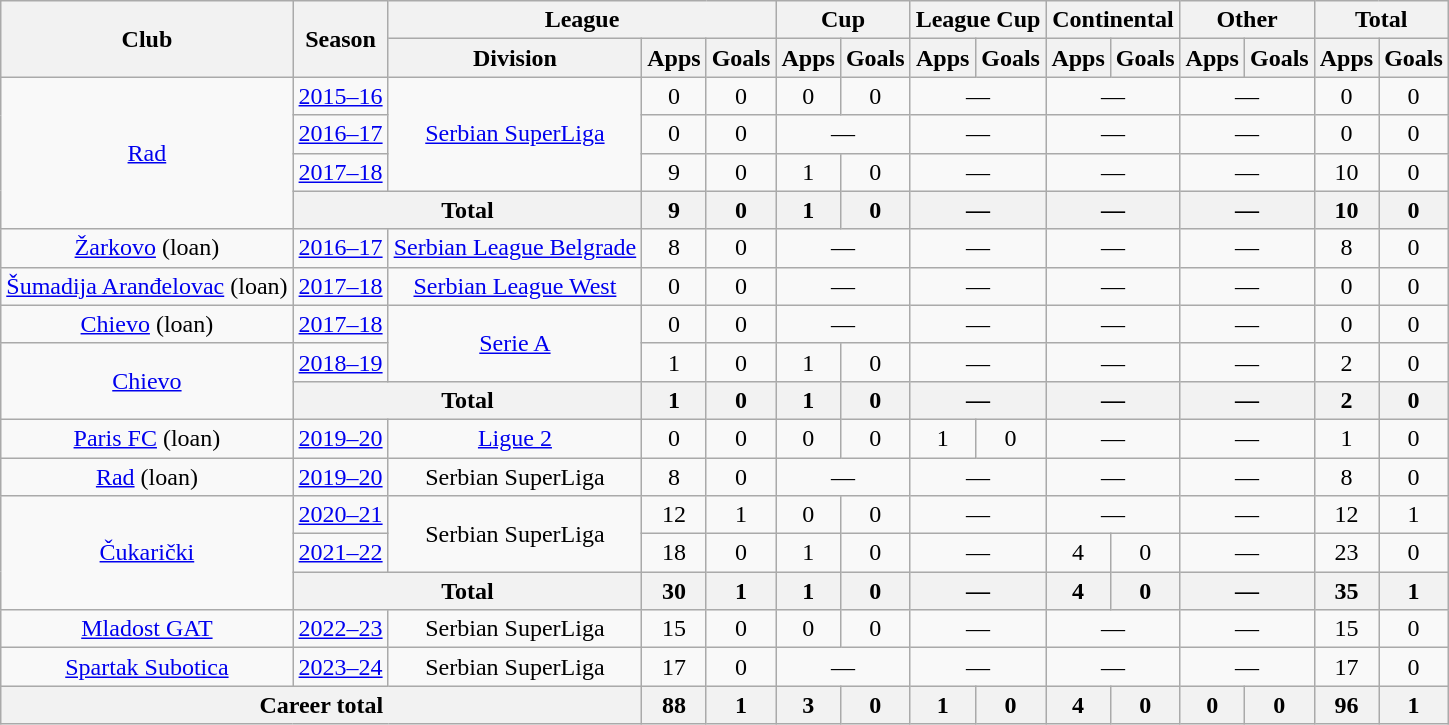<table class="wikitable" style="text-align:center">
<tr>
<th rowspan="2">Club</th>
<th rowspan="2">Season</th>
<th colspan="3">League</th>
<th colspan="2">Cup</th>
<th colspan="2">League Cup</th>
<th colspan="2">Continental</th>
<th colspan="2">Other</th>
<th colspan="2">Total</th>
</tr>
<tr>
<th>Division</th>
<th>Apps</th>
<th>Goals</th>
<th>Apps</th>
<th>Goals</th>
<th>Apps</th>
<th>Goals</th>
<th>Apps</th>
<th>Goals</th>
<th>Apps</th>
<th>Goals</th>
<th>Apps</th>
<th>Goals</th>
</tr>
<tr>
<td rowspan="4"><a href='#'>Rad</a></td>
<td><a href='#'>2015–16</a></td>
<td rowspan=3><a href='#'>Serbian SuperLiga</a></td>
<td>0</td>
<td>0</td>
<td>0</td>
<td>0</td>
<td colspan="2">—</td>
<td colspan="2">—</td>
<td colspan="2">—</td>
<td>0</td>
<td>0</td>
</tr>
<tr>
<td><a href='#'>2016–17</a></td>
<td>0</td>
<td>0</td>
<td colspan="2">—</td>
<td colspan="2">—</td>
<td colspan="2">—</td>
<td colspan="2">—</td>
<td>0</td>
<td>0</td>
</tr>
<tr>
<td><a href='#'>2017–18</a></td>
<td>9</td>
<td>0</td>
<td>1</td>
<td>0</td>
<td colspan="2">—</td>
<td colspan="2">—</td>
<td colspan="2">—</td>
<td>10</td>
<td>0</td>
</tr>
<tr>
<th colspan="2">Total</th>
<th>9</th>
<th>0</th>
<th>1</th>
<th>0</th>
<th colspan="2">—</th>
<th colspan="2">—</th>
<th colspan="2">—</th>
<th>10</th>
<th>0</th>
</tr>
<tr>
<td><a href='#'>Žarkovo</a> (loan)</td>
<td><a href='#'>2016–17</a></td>
<td><a href='#'>Serbian League Belgrade</a></td>
<td>8</td>
<td>0</td>
<td colspan="2">—</td>
<td colspan="2">—</td>
<td colspan="2">—</td>
<td colspan="2">—</td>
<td>8</td>
<td>0</td>
</tr>
<tr>
<td><a href='#'>Šumadija Aranđelovac</a> (loan)</td>
<td><a href='#'>2017–18</a></td>
<td><a href='#'>Serbian League West</a></td>
<td>0</td>
<td>0</td>
<td colspan="2">—</td>
<td colspan="2">—</td>
<td colspan="2">—</td>
<td colspan="2">—</td>
<td>0</td>
<td>0</td>
</tr>
<tr>
<td><a href='#'>Chievo</a> (loan)</td>
<td><a href='#'>2017–18</a></td>
<td rowspan=2><a href='#'>Serie A</a></td>
<td>0</td>
<td>0</td>
<td colspan="2">—</td>
<td colspan="2">—</td>
<td colspan="2">—</td>
<td colspan="2">—</td>
<td>0</td>
<td>0</td>
</tr>
<tr>
<td rowspan="2"><a href='#'>Chievo</a></td>
<td><a href='#'>2018–19</a></td>
<td>1</td>
<td>0</td>
<td>1</td>
<td>0</td>
<td colspan="2">—</td>
<td colspan="2">—</td>
<td colspan="2">—</td>
<td>2</td>
<td>0</td>
</tr>
<tr>
<th colspan="2">Total</th>
<th>1</th>
<th>0</th>
<th>1</th>
<th>0</th>
<th colspan="2">—</th>
<th colspan="2">—</th>
<th colspan="2">—</th>
<th>2</th>
<th>0</th>
</tr>
<tr>
<td><a href='#'>Paris FC</a> (loan)</td>
<td><a href='#'>2019–20</a></td>
<td><a href='#'>Ligue 2</a></td>
<td>0</td>
<td>0</td>
<td>0</td>
<td>0</td>
<td>1</td>
<td>0</td>
<td colspan="2">—</td>
<td colspan="2">—</td>
<td>1</td>
<td>0</td>
</tr>
<tr>
<td><a href='#'>Rad</a> (loan)</td>
<td><a href='#'>2019–20</a></td>
<td>Serbian SuperLiga</td>
<td>8</td>
<td>0</td>
<td colspan="2">—</td>
<td colspan="2">—</td>
<td colspan="2">—</td>
<td colspan="2">—</td>
<td>8</td>
<td>0</td>
</tr>
<tr>
<td rowspan="3"><a href='#'>Čukarički</a></td>
<td><a href='#'>2020–21</a></td>
<td rowspan="2">Serbian SuperLiga</td>
<td>12</td>
<td>1</td>
<td>0</td>
<td>0</td>
<td colspan="2">—</td>
<td colspan="2">—</td>
<td colspan="2">—</td>
<td>12</td>
<td>1</td>
</tr>
<tr>
<td><a href='#'>2021–22</a></td>
<td>18</td>
<td>0</td>
<td>1</td>
<td>0</td>
<td colspan="2">—</td>
<td>4</td>
<td>0</td>
<td colspan="2">—</td>
<td>23</td>
<td>0</td>
</tr>
<tr>
<th colspan="2">Total</th>
<th>30</th>
<th>1</th>
<th>1</th>
<th>0</th>
<th colspan="2">—</th>
<th>4</th>
<th>0</th>
<th colspan="2">—</th>
<th>35</th>
<th>1</th>
</tr>
<tr>
<td><a href='#'>Mladost GAT</a></td>
<td><a href='#'>2022–23</a></td>
<td>Serbian SuperLiga</td>
<td>15</td>
<td>0</td>
<td>0</td>
<td>0</td>
<td colspan="2">—</td>
<td colspan="2">—</td>
<td colspan="2">—</td>
<td>15</td>
<td>0</td>
</tr>
<tr>
<td><a href='#'>Spartak Subotica</a></td>
<td><a href='#'>2023–24</a></td>
<td>Serbian SuperLiga</td>
<td>17</td>
<td>0</td>
<td colspan="2">—</td>
<td colspan="2">—</td>
<td colspan="2">—</td>
<td colspan="2">—</td>
<td>17</td>
<td>0</td>
</tr>
<tr>
<th colspan="3">Career total</th>
<th>88</th>
<th>1</th>
<th>3</th>
<th>0</th>
<th>1</th>
<th>0</th>
<th>4</th>
<th>0</th>
<th>0</th>
<th>0</th>
<th>96</th>
<th>1</th>
</tr>
</table>
